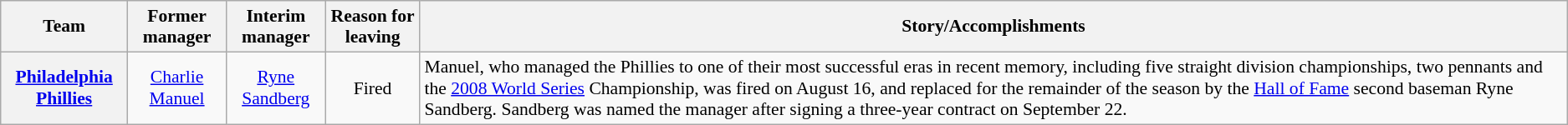<table class="wikitable" style="font-size:90%;" align="center;">
<tr>
<th>Team</th>
<th>Former manager</th>
<th>Interim manager</th>
<th>Reason for leaving</th>
<th>Story/Accomplishments</th>
</tr>
<tr>
<th><a href='#'>Philadelphia Phillies</a></th>
<td style="text-align:center;"><a href='#'>Charlie Manuel</a></td>
<td style="text-align:center;"><a href='#'>Ryne Sandberg</a></td>
<td style="text-align:center;">Fired</td>
<td>Manuel, who managed the Phillies to one of their most successful eras in recent memory, including five straight division championships, two pennants and the <a href='#'>2008 World Series</a> Championship, was fired on August 16, and replaced for the remainder of the season by the <a href='#'>Hall of Fame</a> second baseman Ryne Sandberg. Sandberg was named the manager after signing a three-year contract on September 22.</td>
</tr>
</table>
